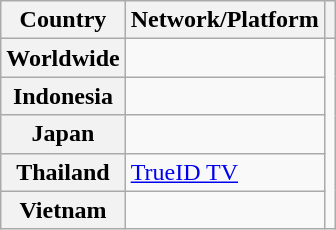<table class="wikitable plainrowheaders">
<tr>
<th scope="col">Country</th>
<th scope="col">Network/Platform</th>
<th scope="col"></th>
</tr>
<tr>
<th scope="row">Worldwide</th>
<td></td>
<td rowspan="5" style="text-align:center"></td>
</tr>
<tr>
<th scope="row">Indonesia</th>
<td></td>
</tr>
<tr>
<th scope="row">Japan</th>
<td></td>
</tr>
<tr>
<th scope="row">Thailand</th>
<td><a href='#'>TrueID TV</a></td>
</tr>
<tr>
<th scope="row">Vietnam</th>
<td></td>
</tr>
</table>
